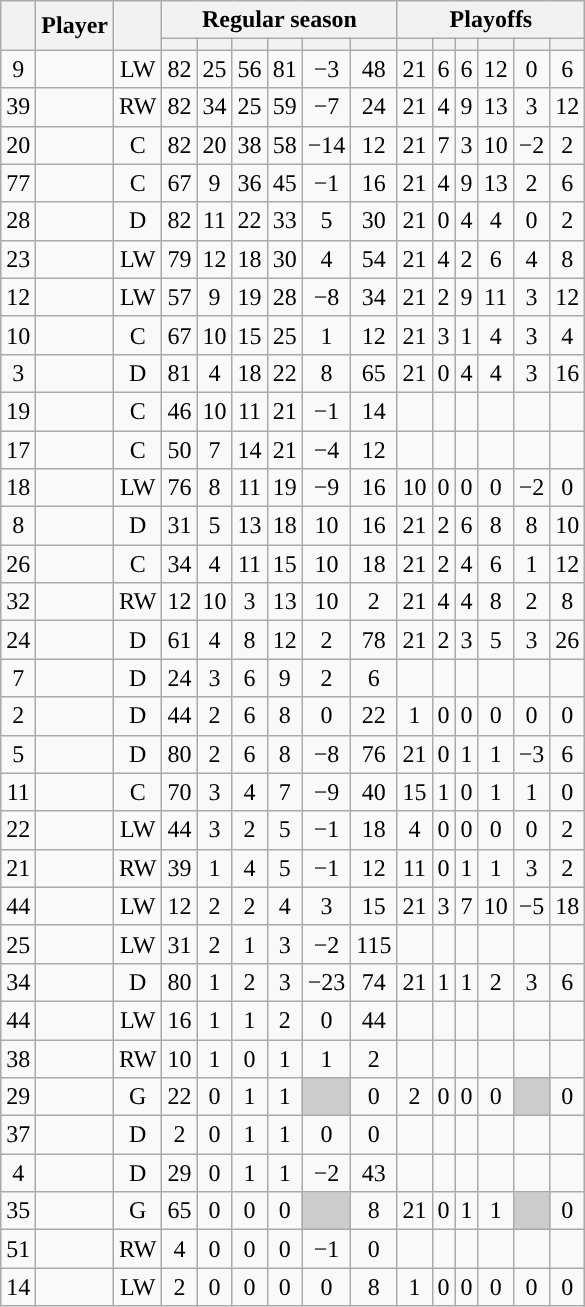<table class="wikitable sortable plainrowheaders" style="text-align:center;">
<tr>
<th scope="col" data-sort-type="number" rowspan="2"></th>
<th scope="col" rowspan="2">Player</th>
<th scope="col" rowspan="2"></th>
<th scope=colgroup colspan=6>Regular season</th>
<th scope=colgroup colspan=6>Playoffs</th>
</tr>
<tr>
<th scope="col" data-sort-type="number"></th>
<th scope="col" data-sort-type="number"></th>
<th scope="col" data-sort-type="number"></th>
<th scope="col" data-sort-type="number"></th>
<th scope="col" data-sort-type="number"></th>
<th scope="col" data-sort-type="number"></th>
<th scope="col" data-sort-type="number"></th>
<th scope="col" data-sort-type="number"></th>
<th scope="col" data-sort-type="number"></th>
<th scope="col" data-sort-type="number"></th>
<th scope="col" data-sort-type="number"></th>
<th scope="col" data-sort-type="number"></th>
</tr>
<tr>
<td scope="row">9</td>
<td align="left"></td>
<td>LW</td>
<td>82</td>
<td>25</td>
<td>56</td>
<td>81</td>
<td>−3</td>
<td>48</td>
<td>21</td>
<td>6</td>
<td>6</td>
<td>12</td>
<td>0</td>
<td>6</td>
</tr>
<tr>
<td scope="row">39</td>
<td align="left"></td>
<td>RW</td>
<td>82</td>
<td>34</td>
<td>25</td>
<td>59</td>
<td>−7</td>
<td>24</td>
<td>21</td>
<td>4</td>
<td>9</td>
<td>13</td>
<td>3</td>
<td>12</td>
</tr>
<tr>
<td scope="row">20</td>
<td align="left"></td>
<td>C</td>
<td>82</td>
<td>20</td>
<td>38</td>
<td>58</td>
<td>−14</td>
<td>12</td>
<td>21</td>
<td>7</td>
<td>3</td>
<td>10</td>
<td>−2</td>
<td>2</td>
</tr>
<tr>
<td scope="row">77</td>
<td align="left"></td>
<td>C</td>
<td>67</td>
<td>9</td>
<td>36</td>
<td>45</td>
<td>−1</td>
<td>16</td>
<td>21</td>
<td>4</td>
<td>9</td>
<td>13</td>
<td>2</td>
<td>6</td>
</tr>
<tr>
<td scope="row">28</td>
<td align="left"></td>
<td>D</td>
<td>82</td>
<td>11</td>
<td>22</td>
<td>33</td>
<td>5</td>
<td>30</td>
<td>21</td>
<td>0</td>
<td>4</td>
<td>4</td>
<td>0</td>
<td>2</td>
</tr>
<tr>
<td scope="row">23</td>
<td align="left"></td>
<td>LW</td>
<td>79</td>
<td>12</td>
<td>18</td>
<td>30</td>
<td>4</td>
<td>54</td>
<td>21</td>
<td>4</td>
<td>2</td>
<td>6</td>
<td>4</td>
<td>8</td>
</tr>
<tr>
<td scope="row">12</td>
<td align="left"></td>
<td>LW</td>
<td>57</td>
<td>9</td>
<td>19</td>
<td>28</td>
<td>−8</td>
<td>34</td>
<td>21</td>
<td>2</td>
<td>9</td>
<td>11</td>
<td>3</td>
<td>12</td>
</tr>
<tr>
<td scope="row">10</td>
<td align="left"></td>
<td>C</td>
<td>67</td>
<td>10</td>
<td>15</td>
<td>25</td>
<td>1</td>
<td>12</td>
<td>21</td>
<td>3</td>
<td>1</td>
<td>4</td>
<td>3</td>
<td>4</td>
</tr>
<tr>
<td scope="row">3</td>
<td align="left"></td>
<td>D</td>
<td>81</td>
<td>4</td>
<td>18</td>
<td>22</td>
<td>8</td>
<td>65</td>
<td>21</td>
<td>0</td>
<td>4</td>
<td>4</td>
<td>3</td>
<td>16</td>
</tr>
<tr>
<td scope="row">19</td>
<td align="left"></td>
<td>C</td>
<td>46</td>
<td>10</td>
<td>11</td>
<td>21</td>
<td>−1</td>
<td>14</td>
<td></td>
<td></td>
<td></td>
<td></td>
<td></td>
<td></td>
</tr>
<tr>
<td scope="row">17</td>
<td align="left"></td>
<td>C</td>
<td>50</td>
<td>7</td>
<td>14</td>
<td>21</td>
<td>−4</td>
<td>12</td>
<td></td>
<td></td>
<td></td>
<td></td>
<td></td>
<td></td>
</tr>
<tr>
<td scope="row">18</td>
<td align="left"></td>
<td>LW</td>
<td>76</td>
<td>8</td>
<td>11</td>
<td>19</td>
<td>−9</td>
<td>16</td>
<td>10</td>
<td>0</td>
<td>0</td>
<td>0</td>
<td>−2</td>
<td>0</td>
</tr>
<tr>
<td scope="row">8</td>
<td align="left"></td>
<td>D</td>
<td>31</td>
<td>5</td>
<td>13</td>
<td>18</td>
<td>10</td>
<td>16</td>
<td>21</td>
<td>2</td>
<td>6</td>
<td>8</td>
<td>8</td>
<td>10</td>
</tr>
<tr>
<td scope="row">26</td>
<td align="left"></td>
<td>C</td>
<td>34</td>
<td>4</td>
<td>11</td>
<td>15</td>
<td>10</td>
<td>18</td>
<td>21</td>
<td>2</td>
<td>4</td>
<td>6</td>
<td>1</td>
<td>12</td>
</tr>
<tr>
<td scope="row">32</td>
<td align="left"></td>
<td>RW</td>
<td>12</td>
<td>10</td>
<td>3</td>
<td>13</td>
<td>10</td>
<td>2</td>
<td>21</td>
<td>4</td>
<td>4</td>
<td>8</td>
<td>2</td>
<td>8</td>
</tr>
<tr>
<td scope="row">24</td>
<td align="left"></td>
<td>D</td>
<td>61</td>
<td>4</td>
<td>8</td>
<td>12</td>
<td>2</td>
<td>78</td>
<td>21</td>
<td>2</td>
<td>3</td>
<td>5</td>
<td>3</td>
<td>26</td>
</tr>
<tr>
<td scope="row">7</td>
<td align="left"></td>
<td>D</td>
<td>24</td>
<td>3</td>
<td>6</td>
<td>9</td>
<td>2</td>
<td>6</td>
<td></td>
<td></td>
<td></td>
<td></td>
<td></td>
<td></td>
</tr>
<tr>
<td scope="row">2</td>
<td align="left"></td>
<td>D</td>
<td>44</td>
<td>2</td>
<td>6</td>
<td>8</td>
<td>0</td>
<td>22</td>
<td>1</td>
<td>0</td>
<td>0</td>
<td>0</td>
<td>0</td>
<td>0</td>
</tr>
<tr>
<td scope="row">5</td>
<td align="left"></td>
<td>D</td>
<td>80</td>
<td>2</td>
<td>6</td>
<td>8</td>
<td>−8</td>
<td>76</td>
<td>21</td>
<td>0</td>
<td>1</td>
<td>1</td>
<td>−3</td>
<td>6</td>
</tr>
<tr>
<td scope="row">11</td>
<td align="left"></td>
<td>C</td>
<td>70</td>
<td>3</td>
<td>4</td>
<td>7</td>
<td>−9</td>
<td>40</td>
<td>15</td>
<td>1</td>
<td>0</td>
<td>1</td>
<td>1</td>
<td>0</td>
</tr>
<tr>
<td scope="row">22</td>
<td align="left"></td>
<td>LW</td>
<td>44</td>
<td>3</td>
<td>2</td>
<td>5</td>
<td>−1</td>
<td>18</td>
<td>4</td>
<td>0</td>
<td>0</td>
<td>0</td>
<td>0</td>
<td>2</td>
</tr>
<tr>
<td scope="row">21</td>
<td align="left"></td>
<td>RW</td>
<td>39</td>
<td>1</td>
<td>4</td>
<td>5</td>
<td>−1</td>
<td>12</td>
<td>11</td>
<td>0</td>
<td>1</td>
<td>1</td>
<td>3</td>
<td>2</td>
</tr>
<tr>
<td scope="row">44</td>
<td align="left"></td>
<td>LW</td>
<td>12</td>
<td>2</td>
<td>2</td>
<td>4</td>
<td>3</td>
<td>15</td>
<td>21</td>
<td>3</td>
<td>7</td>
<td>10</td>
<td>−5</td>
<td>18</td>
</tr>
<tr>
<td scope="row">25</td>
<td align="left"></td>
<td>LW</td>
<td>31</td>
<td>2</td>
<td>1</td>
<td>3</td>
<td>−2</td>
<td>115</td>
<td></td>
<td></td>
<td></td>
<td></td>
<td></td>
<td></td>
</tr>
<tr>
<td scope="row">34</td>
<td align="left"></td>
<td>D</td>
<td>80</td>
<td>1</td>
<td>2</td>
<td>3</td>
<td>−23</td>
<td>74</td>
<td>21</td>
<td>1</td>
<td>1</td>
<td>2</td>
<td>3</td>
<td>6</td>
</tr>
<tr>
<td scope="row">44</td>
<td align="left"></td>
<td>LW</td>
<td>16</td>
<td>1</td>
<td>1</td>
<td>2</td>
<td>0</td>
<td>44</td>
<td></td>
<td></td>
<td></td>
<td></td>
<td></td>
<td></td>
</tr>
<tr>
<td scope="row">38</td>
<td align="left"></td>
<td>RW</td>
<td>10</td>
<td>1</td>
<td>0</td>
<td>1</td>
<td>1</td>
<td>2</td>
<td></td>
<td></td>
<td></td>
<td></td>
<td></td>
<td></td>
</tr>
<tr>
<td scope="row">29</td>
<td align="left"></td>
<td>G</td>
<td>22</td>
<td>0</td>
<td>1</td>
<td>1</td>
<td style="background:#ccc"></td>
<td>0</td>
<td>2</td>
<td>0</td>
<td>0</td>
<td>0</td>
<td style="background:#ccc"></td>
<td>0</td>
</tr>
<tr>
<td scope="row">37</td>
<td align="left"></td>
<td>D</td>
<td>2</td>
<td>0</td>
<td>1</td>
<td>1</td>
<td>0</td>
<td>0</td>
<td></td>
<td></td>
<td></td>
<td></td>
<td></td>
<td></td>
</tr>
<tr>
<td scope="row">4</td>
<td align="left"></td>
<td>D</td>
<td>29</td>
<td>0</td>
<td>1</td>
<td>1</td>
<td>−2</td>
<td>43</td>
<td></td>
<td></td>
<td></td>
<td></td>
<td></td>
<td></td>
</tr>
<tr>
<td scope="row">35</td>
<td align="left"></td>
<td>G</td>
<td>65</td>
<td>0</td>
<td>0</td>
<td>0</td>
<td style="background:#ccc"></td>
<td>8</td>
<td>21</td>
<td>0</td>
<td>1</td>
<td>1</td>
<td style="background:#ccc"></td>
<td>0</td>
</tr>
<tr>
<td scope="row">51</td>
<td align="left"></td>
<td>RW</td>
<td>4</td>
<td>0</td>
<td>0</td>
<td>0</td>
<td>−1</td>
<td>0</td>
<td></td>
<td></td>
<td></td>
<td></td>
<td></td>
<td></td>
</tr>
<tr>
<td scope="row">14</td>
<td align="left"></td>
<td>LW</td>
<td>2</td>
<td>0</td>
<td>0</td>
<td>0</td>
<td>0</td>
<td>8</td>
<td>1</td>
<td>0</td>
<td>0</td>
<td>0</td>
<td>0</td>
<td>0</td>
</tr>
</table>
